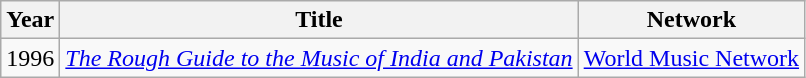<table class="wikitable">
<tr>
<th>Year</th>
<th>Title</th>
<th>Network</th>
</tr>
<tr>
<td>1996</td>
<td><em><a href='#'>The Rough Guide to the Music of India and Pakistan</a></em></td>
<td><a href='#'>World Music Network</a></td>
</tr>
</table>
